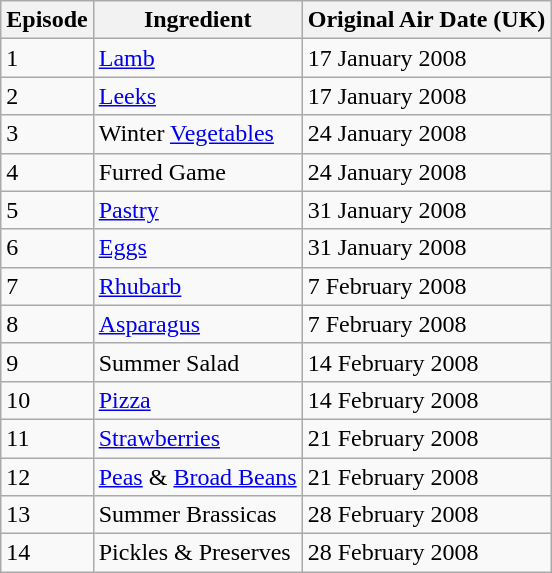<table class="wikitable">
<tr>
<th>Episode</th>
<th>Ingredient</th>
<th>Original Air Date (UK)</th>
</tr>
<tr>
<td>1</td>
<td><a href='#'>Lamb</a></td>
<td>17 January 2008</td>
</tr>
<tr>
<td>2</td>
<td><a href='#'>Leeks</a></td>
<td>17 January 2008</td>
</tr>
<tr>
<td>3</td>
<td>Winter <a href='#'>Vegetables</a></td>
<td>24 January 2008</td>
</tr>
<tr>
<td>4</td>
<td>Furred Game</td>
<td>24 January 2008</td>
</tr>
<tr>
<td>5</td>
<td><a href='#'>Pastry</a></td>
<td>31 January 2008</td>
</tr>
<tr>
<td>6</td>
<td><a href='#'>Eggs</a></td>
<td>31 January 2008</td>
</tr>
<tr>
<td>7</td>
<td><a href='#'>Rhubarb</a></td>
<td>7 February 2008</td>
</tr>
<tr>
<td>8</td>
<td><a href='#'>Asparagus</a></td>
<td>7 February 2008</td>
</tr>
<tr>
<td>9</td>
<td>Summer Salad</td>
<td>14 February 2008</td>
</tr>
<tr>
<td>10</td>
<td><a href='#'>Pizza</a></td>
<td>14 February 2008</td>
</tr>
<tr>
<td>11</td>
<td><a href='#'>Strawberries</a></td>
<td>21 February 2008</td>
</tr>
<tr>
<td>12</td>
<td><a href='#'>Peas</a> & <a href='#'>Broad Beans</a></td>
<td>21 February 2008</td>
</tr>
<tr>
<td>13</td>
<td>Summer Brassicas</td>
<td>28 February 2008</td>
</tr>
<tr>
<td>14</td>
<td>Pickles & Preserves</td>
<td>28 February 2008</td>
</tr>
</table>
